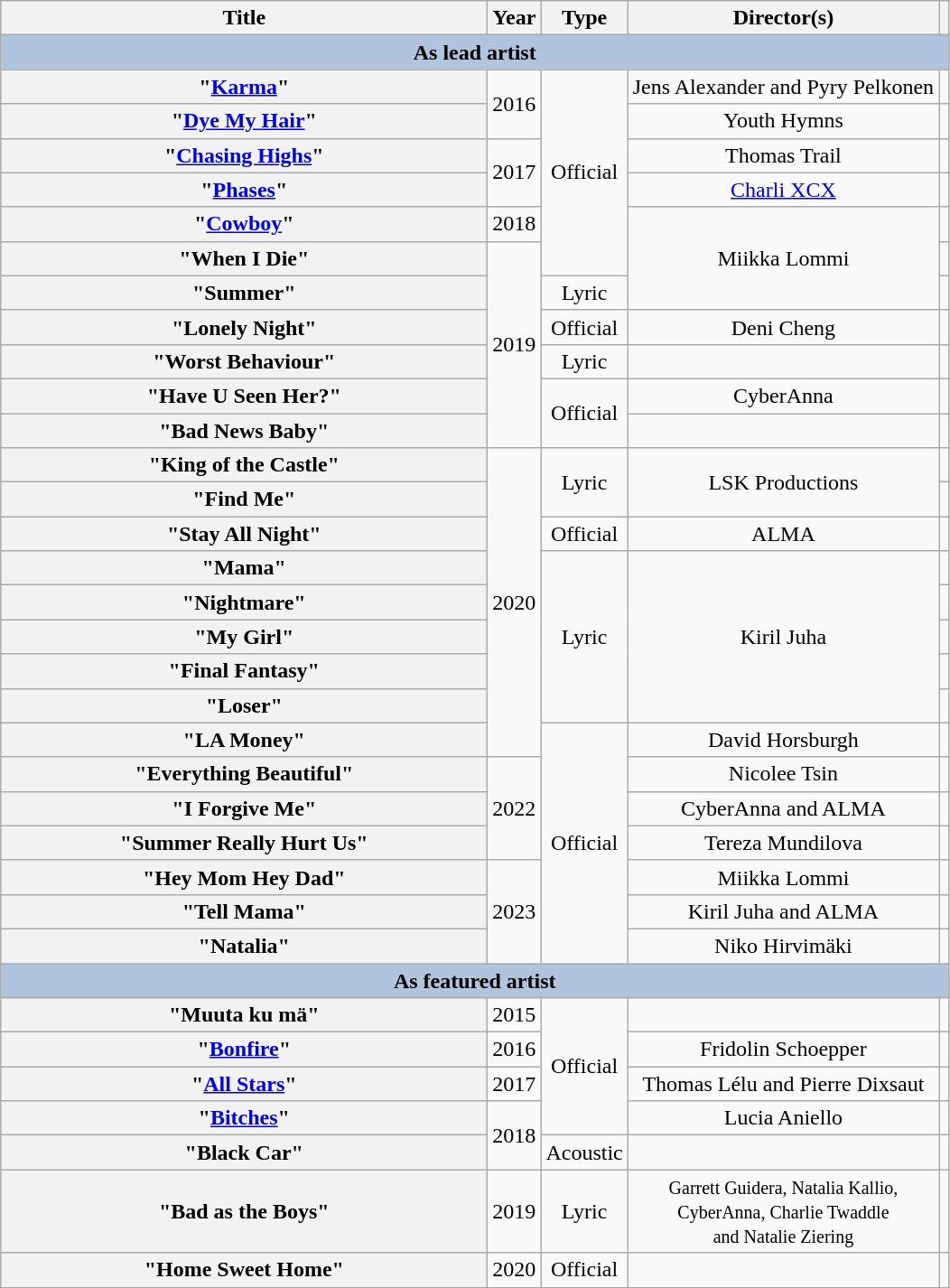<table class="wikitable plainrowheaders" style="text-align:center;">
<tr>
<th scope="col" style="width:22em;">Title</th>
<th scope="col" style="width:1em;">Year</th>
<th scope="col">Type</th>
<th scope="col">Director(s)</th>
<th scope="col"></th>
</tr>
<tr>
<th colspan="5" style="background:#B0C4DE;">As lead artist</th>
</tr>
<tr>
<th scope="row">"<a href='#'>Karma</a>"</th>
<td rowspan="2">2016</td>
<td rowspan="6">Official</td>
<td>Jens Alexander and Pyry Pelkonen</td>
<td></td>
</tr>
<tr>
<th scope="row">"<a href='#'>Dye My Hair</a>"</th>
<td>Youth Hymns</td>
<td></td>
</tr>
<tr>
<th scope="row">"<a href='#'>Chasing Highs</a>"</th>
<td rowspan="2">2017</td>
<td>Thomas Trail</td>
<td></td>
</tr>
<tr>
<th scope="row">"<a href='#'>Phases</a>"</th>
<td><a href='#'>Charli XCX</a></td>
<td></td>
</tr>
<tr>
<th scope="row">"<a href='#'>Cowboy</a>"</th>
<td>2018</td>
<td rowspan="3">Miikka Lommi</td>
<td></td>
</tr>
<tr>
<th scope="row">"When I Die"</th>
<td rowspan="6">2019</td>
<td></td>
</tr>
<tr>
<th scope="row">"Summer"</th>
<td>Lyric</td>
<td></td>
</tr>
<tr>
<th scope="row">"Lonely Night"</th>
<td>Official</td>
<td>Deni Cheng</td>
<td></td>
</tr>
<tr>
<th scope="row">"Worst Behaviour"<br></th>
<td>Lyric</td>
<td></td>
<td></td>
</tr>
<tr>
<th scope="row">"Have U Seen Her?"</th>
<td rowspan="2">Official</td>
<td>CyberAnna</td>
<td></td>
</tr>
<tr>
<th scope="row">"Bad News Baby"</th>
<td></td>
<td></td>
</tr>
<tr>
<th scope="row">"King of the Castle"</th>
<td rowspan="9">2020</td>
<td rowspan="2">Lyric</td>
<td rowspan="2">LSK Productions</td>
<td></td>
</tr>
<tr>
<th scope="row">"Find Me"</th>
<td></td>
</tr>
<tr>
<th scope="row">"Stay All Night"</th>
<td>Official</td>
<td>ALMA</td>
<td></td>
</tr>
<tr>
<th scope="row">"Mama"</th>
<td rowspan="5">Lyric</td>
<td rowspan="5">Kiril Juha</td>
<td></td>
</tr>
<tr>
<th scope="row">"Nightmare"</th>
<td></td>
</tr>
<tr>
<th scope="row">"My Girl"</th>
<td></td>
</tr>
<tr>
<th scope="row">"Final Fantasy"</th>
<td></td>
</tr>
<tr>
<th scope="row">"Loser"</th>
<td></td>
</tr>
<tr>
<th scope="row">"LA Money"</th>
<td rowspan="7">Official</td>
<td>David Horsburgh</td>
<td></td>
</tr>
<tr>
<th scope="row">"Everything Beautiful"</th>
<td rowspan="3">2022</td>
<td>Nicolee Tsin</td>
<td></td>
</tr>
<tr>
<th scope="row">"I Forgive Me"</th>
<td>CyberAnna and ALMA</td>
<td></td>
</tr>
<tr>
<th scope="row">"Summer Really Hurt Us"</th>
<td>Tereza Mundilova</td>
<td></td>
</tr>
<tr>
<th scope="row">"Hey Mom Hey Dad"</th>
<td rowspan="3">2023</td>
<td>Miikka Lommi</td>
<td></td>
</tr>
<tr>
<th scope="row">"Tell Mama"</th>
<td>Kiril Juha and ALMA</td>
<td></td>
</tr>
<tr>
<th scope="row">"Natalia"</th>
<td>Niko Hirvimäki</td>
<td></td>
</tr>
<tr>
<th colspan="5" style="background:#B0C4DE;">As featured artist</th>
</tr>
<tr>
<th scope="row">"Muuta ku mä"<br></th>
<td>2015</td>
<td rowspan="4">Official</td>
<td></td>
<td></td>
</tr>
<tr>
<th scope="row">"<a href='#'>Bonfire</a>"<br></th>
<td>2016</td>
<td>Fridolin Schoepper</td>
<td></td>
</tr>
<tr>
<th scope="row">"<a href='#'>All Stars</a>"<br></th>
<td>2017</td>
<td>Thomas Lélu and Pierre Dixsaut</td>
<td></td>
</tr>
<tr>
<th scope="row">"<a href='#'>Bitches</a>"<br></th>
<td rowspan="2">2018</td>
<td>Lucia Aniello</td>
<td></td>
</tr>
<tr>
<th scope="row">"Black Car"<br></th>
<td>Acoustic</td>
<td></td>
<td></td>
</tr>
<tr>
<th scope="row">"Bad as the Boys"<br></th>
<td>2019</td>
<td>Lyric</td>
<td><small>Garrett Guidera, Natalia Kallio,<br>CyberAnna, Charlie Twaddle<br>and Natalie Ziering</small></td>
<td></td>
</tr>
<tr>
<th scope="row">"Home Sweet Home"<br></th>
<td>2020</td>
<td>Official</td>
<td></td>
<td></td>
</tr>
</table>
